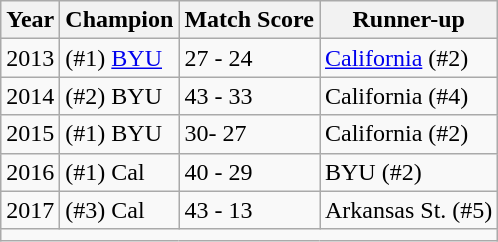<table class="wikitable">
<tr>
<th>Year</th>
<th>Champion</th>
<th>Match Score</th>
<th>Runner-up</th>
</tr>
<tr>
<td>2013</td>
<td>(#1) <a href='#'>BYU</a></td>
<td>27 - 24</td>
<td><a href='#'>California</a> (#2)</td>
</tr>
<tr>
<td>2014</td>
<td>(#2) BYU</td>
<td>43 - 33</td>
<td>California (#4)</td>
</tr>
<tr>
<td>2015</td>
<td>(#1) BYU </td>
<td>30- 27</td>
<td>California (#2)</td>
</tr>
<tr>
<td>2016</td>
<td>(#1) Cal</td>
<td>40 - 29</td>
<td>BYU (#2)</td>
</tr>
<tr>
<td>2017</td>
<td>(#3) Cal</td>
<td>43 - 13</td>
<td>Arkansas St. (#5)</td>
</tr>
<tr>
<td colspan="4"></td>
</tr>
</table>
